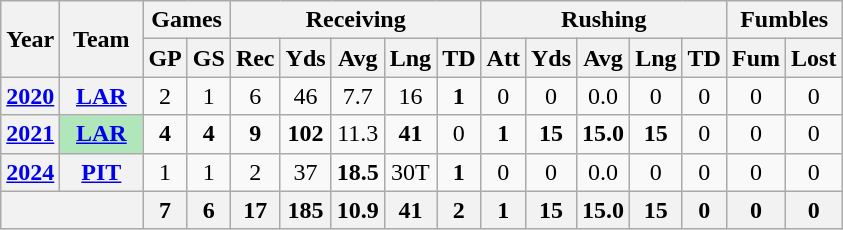<table class="wikitable" style="text-align:center; width=%75">
<tr>
<th rowspan="2">Year</th>
<th rowspan="2">Team</th>
<th colspan="2">Games</th>
<th colspan="5">Receiving</th>
<th colspan="5">Rushing</th>
<th colspan="2">Fumbles</th>
</tr>
<tr>
<th>GP</th>
<th>GS</th>
<th>Rec</th>
<th>Yds</th>
<th>Avg</th>
<th>Lng</th>
<th>TD</th>
<th>Att</th>
<th>Yds</th>
<th>Avg</th>
<th>Lng</th>
<th>TD</th>
<th>Fum</th>
<th>Lost</th>
</tr>
<tr>
<th><a href='#'>2020</a></th>
<th><a href='#'>LAR</a></th>
<td>2</td>
<td>1</td>
<td>6</td>
<td>46</td>
<td>7.7</td>
<td>16</td>
<td><strong>1</strong></td>
<td>0</td>
<td>0</td>
<td>0.0</td>
<td>0</td>
<td>0</td>
<td>0</td>
<td>0</td>
</tr>
<tr>
<th><a href='#'>2021</a></th>
<th style="background:#afe6ba; width:3em"><a href='#'>LAR</a></th>
<td><strong>4</strong></td>
<td><strong>4</strong></td>
<td><strong>9</strong></td>
<td><strong>102</strong></td>
<td>11.3</td>
<td><strong>41</strong></td>
<td>0</td>
<td><strong>1</strong></td>
<td><strong>15</strong></td>
<td><strong>15.0</strong></td>
<td><strong>15</strong></td>
<td>0</td>
<td>0</td>
<td>0</td>
</tr>
<tr>
<th><a href='#'>2024</a></th>
<th><a href='#'>PIT</a></th>
<td>1</td>
<td>1</td>
<td>2</td>
<td>37</td>
<td><strong>18.5</strong></td>
<td>30T</td>
<td><strong>1</strong></td>
<td>0</td>
<td>0</td>
<td>0.0</td>
<td>0</td>
<td>0</td>
<td>0</td>
<td>0</td>
</tr>
<tr>
<th colspan="2"></th>
<th>7</th>
<th>6</th>
<th>17</th>
<th>185</th>
<th>10.9</th>
<th>41</th>
<th>2</th>
<th>1</th>
<th>15</th>
<th>15.0</th>
<th>15</th>
<th>0</th>
<th>0</th>
<th>0</th>
</tr>
</table>
